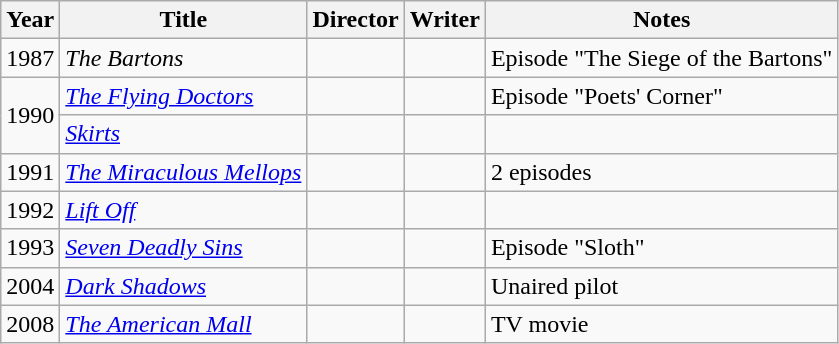<table class="wikitable">
<tr>
<th>Year</th>
<th>Title</th>
<th>Director</th>
<th>Writer</th>
<th>Notes</th>
</tr>
<tr>
<td>1987</td>
<td><em>The Bartons</em></td>
<td></td>
<td></td>
<td>Episode "The Siege of the Bartons"</td>
</tr>
<tr>
<td rowspan=2>1990</td>
<td><em><a href='#'>The Flying Doctors</a></em></td>
<td></td>
<td></td>
<td>Episode "Poets' Corner"</td>
</tr>
<tr>
<td><em><a href='#'>Skirts</a></em></td>
<td></td>
<td></td>
<td></td>
</tr>
<tr>
<td>1991</td>
<td><em><a href='#'>The Miraculous Mellops</a></em></td>
<td></td>
<td></td>
<td>2 episodes</td>
</tr>
<tr>
<td>1992</td>
<td><em><a href='#'>Lift Off</a></em></td>
<td></td>
<td></td>
<td></td>
</tr>
<tr>
<td>1993</td>
<td><em><a href='#'>Seven Deadly Sins</a></em></td>
<td></td>
<td></td>
<td>Episode "Sloth"</td>
</tr>
<tr>
<td>2004</td>
<td><em><a href='#'>Dark Shadows</a></em></td>
<td></td>
<td></td>
<td>Unaired pilot</td>
</tr>
<tr>
<td>2008</td>
<td><em><a href='#'>The American Mall</a></em></td>
<td></td>
<td></td>
<td>TV movie</td>
</tr>
</table>
